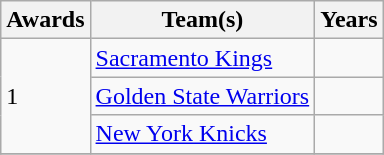<table class="wikitable">
<tr>
<th>Awards</th>
<th>Team(s)</th>
<th>Years</th>
</tr>
<tr>
<td rowspan="3">1</td>
<td><a href='#'>Sacramento Kings</a></td>
<td></td>
</tr>
<tr>
<td><a href='#'>Golden State Warriors</a></td>
<td></td>
</tr>
<tr>
<td><a href='#'>New York Knicks</a></td>
<td></td>
</tr>
<tr>
</tr>
</table>
